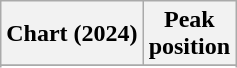<table class="wikitable sortable plainrowheaders" style="text-align:center">
<tr>
<th scope="col">Chart (2024)</th>
<th scope="col">Peak<br>position</th>
</tr>
<tr>
</tr>
<tr>
</tr>
</table>
